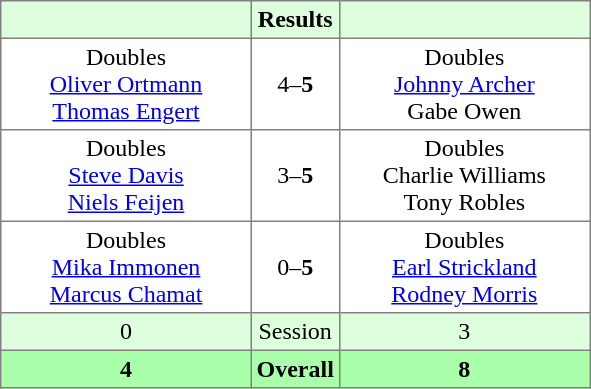<table border="1" cellpadding="3" style="border-collapse: collapse;">
<tr bgcolor="#ddffdd">
<th width="160"></th>
<th>Results</th>
<th width="160"></th>
</tr>
<tr>
<td align="center">Doubles<br><a href='#'>Oliver Ortmann</a><br><a href='#'>Thomas Engert</a></td>
<td align="center">4–<strong>5</strong></td>
<td align="center">Doubles<br><a href='#'>Johnny Archer</a><br>Gabe Owen</td>
</tr>
<tr>
<td align="center">Doubles<br><a href='#'>Steve Davis</a><br><a href='#'>Niels Feijen</a></td>
<td align="center">3–<strong>5</strong></td>
<td align="center">Doubles<br>Charlie Williams<br>Tony Robles</td>
</tr>
<tr>
<td align="center">Doubles<br><a href='#'>Mika Immonen</a><br><a href='#'>Marcus Chamat</a></td>
<td align="center">0–<strong>5</strong></td>
<td align="center">Doubles<br><a href='#'>Earl Strickland</a><br><a href='#'>Rodney Morris</a></td>
</tr>
<tr bgcolor="#ddffdd">
<td align="center">0</td>
<td align="center">Session</td>
<td align="center">3</td>
</tr>
<tr bgcolor="#aaffaa">
<th align="center">4</th>
<th align="center">Overall</th>
<th align="center">8</th>
</tr>
</table>
